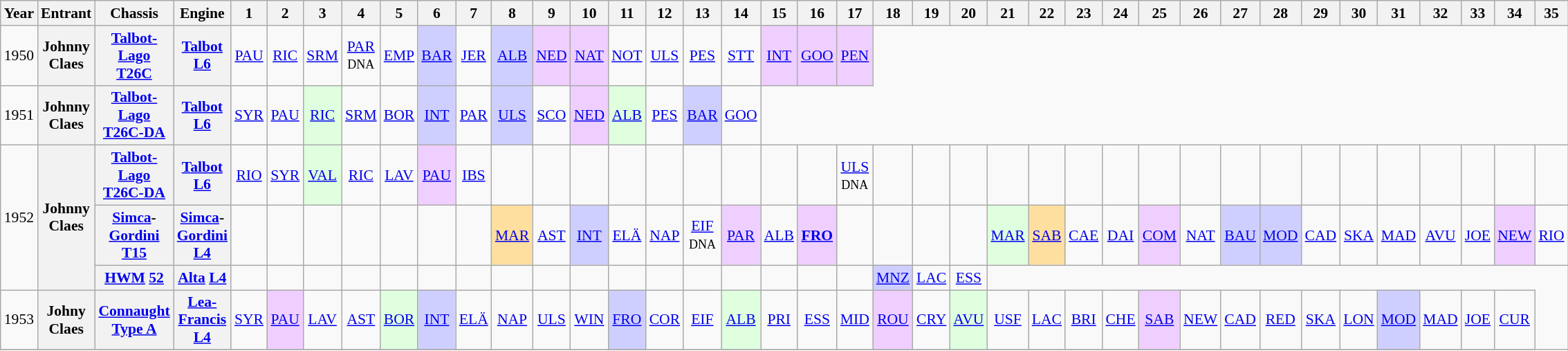<table class="wikitable" style="text-align:center; font-size:90%">
<tr>
<th>Year</th>
<th>Entrant</th>
<th>Chassis</th>
<th>Engine</th>
<th>1</th>
<th>2</th>
<th>3</th>
<th>4</th>
<th>5</th>
<th>6</th>
<th>7</th>
<th>8</th>
<th>9</th>
<th>10</th>
<th>11</th>
<th>12</th>
<th>13</th>
<th>14</th>
<th>15</th>
<th>16</th>
<th>17</th>
<th>18</th>
<th>19</th>
<th>20</th>
<th>21</th>
<th>22</th>
<th>23</th>
<th>24</th>
<th>25</th>
<th>26</th>
<th>27</th>
<th>28</th>
<th>29</th>
<th>30</th>
<th>31</th>
<th>32</th>
<th>33</th>
<th>34</th>
<th>35</th>
</tr>
<tr>
<td>1950</td>
<th>Johnny Claes</th>
<th><a href='#'>Talbot-Lago</a> <a href='#'>T26C</a></th>
<th><a href='#'>Talbot</a> <a href='#'>L6</a></th>
<td><a href='#'>PAU</a></td>
<td><a href='#'>RIC</a></td>
<td><a href='#'>SRM</a></td>
<td><a href='#'>PAR</a><br><small>DNA</small></td>
<td><a href='#'>EMP</a></td>
<td style="background:#CFCFFF;"><a href='#'>BAR</a><br></td>
<td><a href='#'>JER</a></td>
<td style="background:#CFCFFF;"><a href='#'>ALB</a><br></td>
<td style="background:#EFCFFF;"><a href='#'>NED</a><br></td>
<td style="background:#EFCFFF;"><a href='#'>NAT</a><br></td>
<td><a href='#'>NOT</a></td>
<td><a href='#'>ULS</a></td>
<td><a href='#'>PES</a></td>
<td><a href='#'>STT</a></td>
<td style="background:#EFCFFF;"><a href='#'>INT</a><br></td>
<td style="background:#EFCFFF;"><a href='#'>GOO</a><br></td>
<td style="background:#EFCFFF;"><a href='#'>PEN</a><br></td>
</tr>
<tr>
<td>1951</td>
<th>Johnny Claes</th>
<th><a href='#'>Talbot-Lago</a> <a href='#'>T26C-DA</a></th>
<th><a href='#'>Talbot</a> <a href='#'>L6</a></th>
<td><a href='#'>SYR</a></td>
<td><a href='#'>PAU</a></td>
<td style="background:#DFFFDF;"><a href='#'>RIC</a><br></td>
<td><a href='#'>SRM</a><br></td>
<td><a href='#'>BOR</a></td>
<td style="background:#CFCFFF;"><a href='#'>INT</a><br></td>
<td><a href='#'>PAR</a></td>
<td style="background:#CFCFFF;"><a href='#'>ULS</a><br></td>
<td><a href='#'>SCO</a></td>
<td style="background:#EFCFFF;"><a href='#'>NED</a><br></td>
<td style="background:#DFFFDF;"><a href='#'>ALB</a><br></td>
<td><a href='#'>PES</a></td>
<td style="background:#CFCFFF;"><a href='#'>BAR</a><br></td>
<td><a href='#'>GOO</a></td>
</tr>
<tr>
<td rowspan=3>1952</td>
<th rowspan=3>Johnny Claes</th>
<th><a href='#'>Talbot-Lago</a> <a href='#'>T26C-DA</a></th>
<th><a href='#'>Talbot</a> <a href='#'>L6</a></th>
<td><a href='#'>RIO</a></td>
<td><a href='#'>SYR</a></td>
<td style="background:#DFFFDF;"><a href='#'>VAL</a><br></td>
<td><a href='#'>RIC</a></td>
<td><a href='#'>LAV</a></td>
<td style="background:#EFCFFF;"><a href='#'>PAU</a><br></td>
<td><a href='#'>IBS</a></td>
<td></td>
<td></td>
<td></td>
<td></td>
<td></td>
<td></td>
<td></td>
<td></td>
<td></td>
<td><a href='#'>ULS</a><br><small>DNA</small></td>
<td></td>
<td></td>
<td></td>
<td></td>
<td></td>
<td></td>
<td></td>
<td></td>
<td></td>
<td></td>
<td></td>
<td></td>
<td></td>
<td></td>
<td></td>
<td></td>
<td></td>
<td></td>
</tr>
<tr>
<th><a href='#'>Simca</a>-<a href='#'>Gordini</a> <a href='#'>T15</a></th>
<th><a href='#'>Simca</a>-<a href='#'>Gordini</a> <a href='#'>L4</a></th>
<td></td>
<td></td>
<td></td>
<td></td>
<td></td>
<td></td>
<td></td>
<td style="background:#FFDF9F;"><a href='#'>MAR</a><br></td>
<td><a href='#'>AST</a></td>
<td style="background:#CFCFFF;"><a href='#'>INT</a><br></td>
<td><a href='#'>ELÄ</a></td>
<td><a href='#'>NAP</a></td>
<td><a href='#'>EIF</a><br><small>DNA</small></td>
<td style="background:#EFCFFF;"><a href='#'>PAR</a><br></td>
<td><a href='#'>ALB</a></td>
<td style="background:#EFCFFF;"><strong><a href='#'>FRO</a></strong><br></td>
<td></td>
<td></td>
<td></td>
<td></td>
<td style="background:#DFFFDF;"><a href='#'>MAR</a><br></td>
<td style="background:#FFDF9F;"><a href='#'>SAB</a><br></td>
<td><a href='#'>CAE</a></td>
<td><a href='#'>DAI</a></td>
<td style="background:#EFCFFF;"><a href='#'>COM</a><br></td>
<td><a href='#'>NAT</a></td>
<td style="background:#CFCFFF;"><a href='#'>BAU</a><br></td>
<td style="background:#CFCFFF;"><a href='#'>MOD</a><br></td>
<td><a href='#'>CAD</a></td>
<td><a href='#'>SKA</a></td>
<td><a href='#'>MAD</a></td>
<td><a href='#'>AVU</a></td>
<td><a href='#'>JOE</a></td>
<td style="background:#EFCFFF;"><a href='#'>NEW</a><br></td>
<td><a href='#'>RIO</a></td>
</tr>
<tr>
<th><a href='#'>HWM</a> <a href='#'>52</a></th>
<th><a href='#'>Alta</a> <a href='#'>L4</a></th>
<td></td>
<td></td>
<td></td>
<td></td>
<td></td>
<td></td>
<td></td>
<td></td>
<td></td>
<td></td>
<td></td>
<td></td>
<td></td>
<td></td>
<td></td>
<td></td>
<td></td>
<td style="background:#CFCFFF;"><a href='#'>MNZ</a><br></td>
<td><a href='#'>LAC</a></td>
<td><a href='#'>ESS</a></td>
</tr>
<tr>
<td>1953</td>
<th>Johny Claes</th>
<th><a href='#'>Connaught</a> <a href='#'>Type A</a></th>
<th><a href='#'>Lea-Francis</a> <a href='#'>L4</a></th>
<td><a href='#'>SYR</a></td>
<td style="background:#EFCFFF;"><a href='#'>PAU</a><br></td>
<td><a href='#'>LAV</a></td>
<td><a href='#'>AST</a></td>
<td style="background:#DFFFDF;"><a href='#'>BOR</a><br></td>
<td style="background:#CFCFFF;"><a href='#'>INT</a><br></td>
<td><a href='#'>ELÄ</a></td>
<td><a href='#'>NAP</a></td>
<td><a href='#'>ULS</a></td>
<td><a href='#'>WIN</a></td>
<td style="background:#CFCFFF;"><a href='#'>FRO</a><br></td>
<td><a href='#'>COR</a></td>
<td><a href='#'>EIF</a></td>
<td style="background:#DFFFDF;"><a href='#'>ALB</a><br></td>
<td><a href='#'>PRI</a></td>
<td><a href='#'>ESS</a></td>
<td><a href='#'>MID</a></td>
<td style="background:#EFCFFF;"><a href='#'>ROU</a><br></td>
<td><a href='#'>CRY</a></td>
<td style="background:#DFFFDF;"><a href='#'>AVU</a><br></td>
<td><a href='#'>USF</a></td>
<td><a href='#'>LAC</a></td>
<td><a href='#'>BRI</a></td>
<td><a href='#'>CHE</a></td>
<td style="background:#EFCFFF;"><a href='#'>SAB</a><br></td>
<td><a href='#'>NEW</a></td>
<td><a href='#'>CAD</a></td>
<td><a href='#'>RED</a></td>
<td><a href='#'>SKA</a></td>
<td><a href='#'>LON</a></td>
<td style="background:#CFCFFF;"><a href='#'>MOD</a><br></td>
<td><a href='#'>MAD</a></td>
<td><a href='#'>JOE</a></td>
<td><a href='#'>CUR</a></td>
</tr>
<tr>
</tr>
</table>
